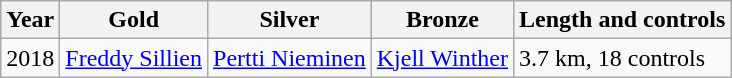<table class="wikitable">
<tr>
<th>Year</th>
<th>Gold</th>
<th>Silver</th>
<th>Bronze</th>
<th>Length and controls</th>
</tr>
<tr>
<td>2018</td>
<td> <a href='#'>Freddy Sillien</a></td>
<td> <a href='#'>Pertti Nieminen</a></td>
<td> <a href='#'>Kjell Winther</a></td>
<td>3.7 km, 18 controls</td>
</tr>
</table>
